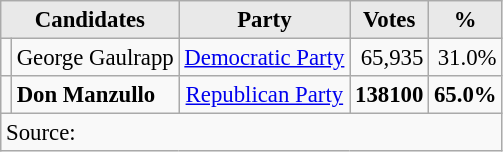<table class=wikitable style="font-size:95%; text-align:right;">
<tr>
<th style="background:#e9e9e9; text-align:center;" colspan="2">Candidates</th>
<th style="background:#e9e9e9; text-align:center;">Party</th>
<th style="background:#e9e9e9; text-align:center;">Votes</th>
<th style="background:#e9e9e9; text-align:center;">%</th>
</tr>
<tr>
<td></td>
<td align=left>George Gaulrapp</td>
<td align=center><a href='#'>Democratic Party</a></td>
<td>65,935</td>
<td>31.0%</td>
</tr>
<tr>
<td></td>
<td align=left><strong>Don Manzullo</strong></td>
<td align=center><a href='#'>Republican Party</a></td>
<td><strong>138100</strong></td>
<td><strong>65.0%</strong></td>
</tr>
<tr>
<td style="text-align:left;" colspan="6">Source:</td>
</tr>
</table>
